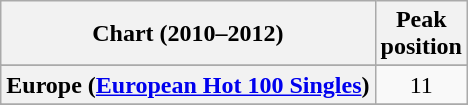<table class="wikitable sortable plainrowheaders" style="text-align:center">
<tr>
<th>Chart (2010–2012)</th>
<th>Peak<br>position</th>
</tr>
<tr>
</tr>
<tr>
</tr>
<tr>
</tr>
<tr>
</tr>
<tr>
<th scope="row">Europe (<a href='#'>European Hot 100 Singles</a>)</th>
<td>11</td>
</tr>
<tr>
</tr>
<tr>
</tr>
<tr>
</tr>
<tr>
</tr>
<tr>
</tr>
<tr>
</tr>
<tr>
</tr>
<tr>
</tr>
<tr>
</tr>
<tr>
</tr>
</table>
